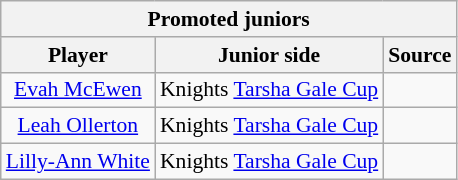<table class="wikitable sortable" style="text-align: center; font-size:90%">
<tr>
<th colspan="3">Promoted juniors</th>
</tr>
<tr style="background:#efefef;">
<th>Player</th>
<th>Junior side</th>
<th>Source</th>
</tr>
<tr>
<td><a href='#'>Evah McEwen</a></td>
<td>Knights <a href='#'>Tarsha Gale Cup</a></td>
<td></td>
</tr>
<tr>
<td><a href='#'>Leah Ollerton</a></td>
<td>Knights <a href='#'>Tarsha Gale Cup</a></td>
<td></td>
</tr>
<tr>
<td><a href='#'>Lilly-Ann White</a></td>
<td>Knights <a href='#'>Tarsha Gale Cup</a></td>
<td></td>
</tr>
</table>
